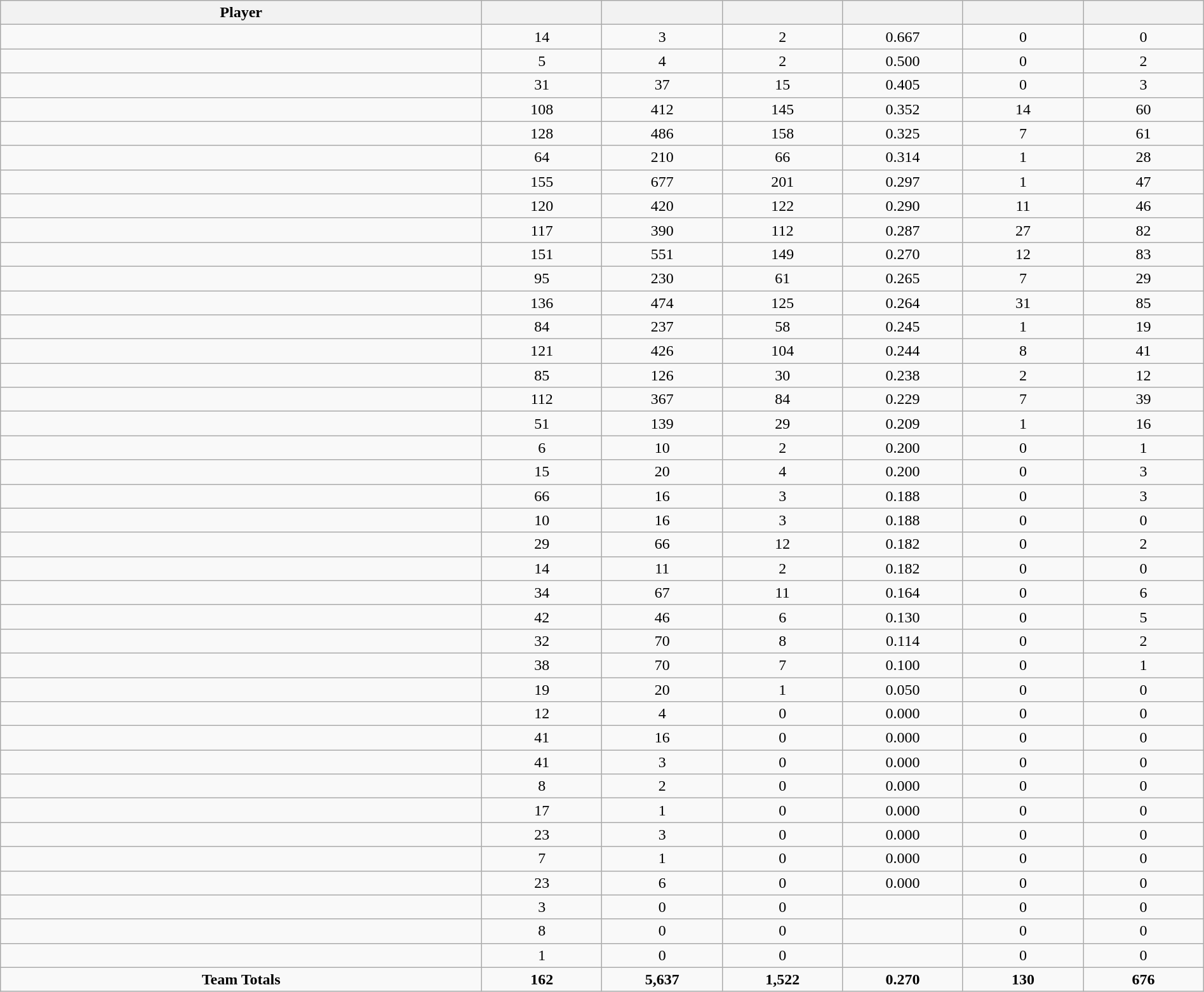<table class="wikitable sortable" style="text-align:center;" width="100%">
<tr>
<th width="40%">Player</th>
<th width="10%"></th>
<th width="10%"></th>
<th width="10%"></th>
<th width="10%"></th>
<th width="10%"></th>
<th width="10%"></th>
</tr>
<tr>
<td></td>
<td>14</td>
<td>3</td>
<td>2</td>
<td>0.667</td>
<td>0</td>
<td>0</td>
</tr>
<tr>
<td></td>
<td>5</td>
<td>4</td>
<td>2</td>
<td>0.500</td>
<td>0</td>
<td>2</td>
</tr>
<tr>
<td></td>
<td>31</td>
<td>37</td>
<td>15</td>
<td>0.405</td>
<td>0</td>
<td>3</td>
</tr>
<tr>
<td></td>
<td>108</td>
<td>412</td>
<td>145</td>
<td>0.352</td>
<td>14</td>
<td>60</td>
</tr>
<tr>
<td></td>
<td>128</td>
<td>486</td>
<td>158</td>
<td>0.325</td>
<td>7</td>
<td>61</td>
</tr>
<tr>
<td></td>
<td>64</td>
<td>210</td>
<td>66</td>
<td>0.314</td>
<td>1</td>
<td>28</td>
</tr>
<tr>
<td></td>
<td>155</td>
<td>677</td>
<td>201</td>
<td>0.297</td>
<td>1</td>
<td>47</td>
</tr>
<tr>
<td></td>
<td>120</td>
<td>420</td>
<td>122</td>
<td>0.290</td>
<td>11</td>
<td>46</td>
</tr>
<tr>
<td></td>
<td>117</td>
<td>390</td>
<td>112</td>
<td>0.287</td>
<td>27</td>
<td>82</td>
</tr>
<tr>
<td></td>
<td>151</td>
<td>551</td>
<td>149</td>
<td>0.270</td>
<td>12</td>
<td>83</td>
</tr>
<tr>
<td></td>
<td>95</td>
<td>230</td>
<td>61</td>
<td>0.265</td>
<td>7</td>
<td>29</td>
</tr>
<tr>
<td></td>
<td>136</td>
<td>474</td>
<td>125</td>
<td>0.264</td>
<td>31</td>
<td>85</td>
</tr>
<tr>
<td></td>
<td>84</td>
<td>237</td>
<td>58</td>
<td>0.245</td>
<td>1</td>
<td>19</td>
</tr>
<tr>
<td></td>
<td>121</td>
<td>426</td>
<td>104</td>
<td>0.244</td>
<td>8</td>
<td>41</td>
</tr>
<tr>
<td></td>
<td>85</td>
<td>126</td>
<td>30</td>
<td>0.238</td>
<td>2</td>
<td>12</td>
</tr>
<tr>
<td></td>
<td>112</td>
<td>367</td>
<td>84</td>
<td>0.229</td>
<td>7</td>
<td>39</td>
</tr>
<tr>
<td></td>
<td>51</td>
<td>139</td>
<td>29</td>
<td>0.209</td>
<td>1</td>
<td>16</td>
</tr>
<tr>
<td></td>
<td>6</td>
<td>10</td>
<td>2</td>
<td>0.200</td>
<td>0</td>
<td>1</td>
</tr>
<tr>
<td></td>
<td>15</td>
<td>20</td>
<td>4</td>
<td>0.200</td>
<td>0</td>
<td>3</td>
</tr>
<tr>
<td></td>
<td>66</td>
<td>16</td>
<td>3</td>
<td>0.188</td>
<td>0</td>
<td>3</td>
</tr>
<tr>
<td></td>
<td>10</td>
<td>16</td>
<td>3</td>
<td>0.188</td>
<td>0</td>
<td>0</td>
</tr>
<tr>
<td></td>
<td>29</td>
<td>66</td>
<td>12</td>
<td>0.182</td>
<td>0</td>
<td>2</td>
</tr>
<tr>
<td></td>
<td>14</td>
<td>11</td>
<td>2</td>
<td>0.182</td>
<td>0</td>
<td>0</td>
</tr>
<tr>
<td></td>
<td>34</td>
<td>67</td>
<td>11</td>
<td>0.164</td>
<td>0</td>
<td>6</td>
</tr>
<tr>
<td></td>
<td>42</td>
<td>46</td>
<td>6</td>
<td>0.130</td>
<td>0</td>
<td>5</td>
</tr>
<tr>
<td></td>
<td>32</td>
<td>70</td>
<td>8</td>
<td>0.114</td>
<td>0</td>
<td>2</td>
</tr>
<tr>
<td></td>
<td>38</td>
<td>70</td>
<td>7</td>
<td>0.100</td>
<td>0</td>
<td>1</td>
</tr>
<tr>
<td></td>
<td>19</td>
<td>20</td>
<td>1</td>
<td>0.050</td>
<td>0</td>
<td>0</td>
</tr>
<tr>
<td></td>
<td>12</td>
<td>4</td>
<td>0</td>
<td>0.000</td>
<td>0</td>
<td>0</td>
</tr>
<tr>
<td></td>
<td>41</td>
<td>16</td>
<td>0</td>
<td>0.000</td>
<td>0</td>
<td>0</td>
</tr>
<tr>
<td></td>
<td>41</td>
<td>3</td>
<td>0</td>
<td>0.000</td>
<td>0</td>
<td>0</td>
</tr>
<tr>
<td></td>
<td>8</td>
<td>2</td>
<td>0</td>
<td>0.000</td>
<td>0</td>
<td>0</td>
</tr>
<tr>
<td></td>
<td>17</td>
<td>1</td>
<td>0</td>
<td>0.000</td>
<td>0</td>
<td>0</td>
</tr>
<tr>
<td></td>
<td>23</td>
<td>3</td>
<td>0</td>
<td>0.000</td>
<td>0</td>
<td>0</td>
</tr>
<tr>
<td></td>
<td>7</td>
<td>1</td>
<td>0</td>
<td>0.000</td>
<td>0</td>
<td>0</td>
</tr>
<tr>
<td></td>
<td>23</td>
<td>6</td>
<td>0</td>
<td>0.000</td>
<td>0</td>
<td>0</td>
</tr>
<tr>
<td></td>
<td>3</td>
<td>0</td>
<td>0</td>
<td></td>
<td>0</td>
<td>0</td>
</tr>
<tr>
<td></td>
<td>8</td>
<td>0</td>
<td>0</td>
<td></td>
<td>0</td>
<td>0</td>
</tr>
<tr>
<td></td>
<td>1</td>
<td>0</td>
<td>0</td>
<td></td>
<td>0</td>
<td>0</td>
</tr>
<tr>
<td><strong>Team Totals</strong></td>
<td><strong>162</strong></td>
<td><strong>5,637</strong></td>
<td><strong>1,522</strong></td>
<td><strong>0.270</strong></td>
<td><strong>130</strong></td>
<td><strong>676</strong></td>
</tr>
</table>
